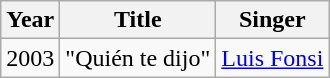<table class="wikitable sortable">
<tr>
<th>Year</th>
<th>Title</th>
<th>Singer</th>
</tr>
<tr>
<td>2003</td>
<td>"Quién te dijo"</td>
<td><a href='#'>Luis Fonsi</a></td>
</tr>
</table>
